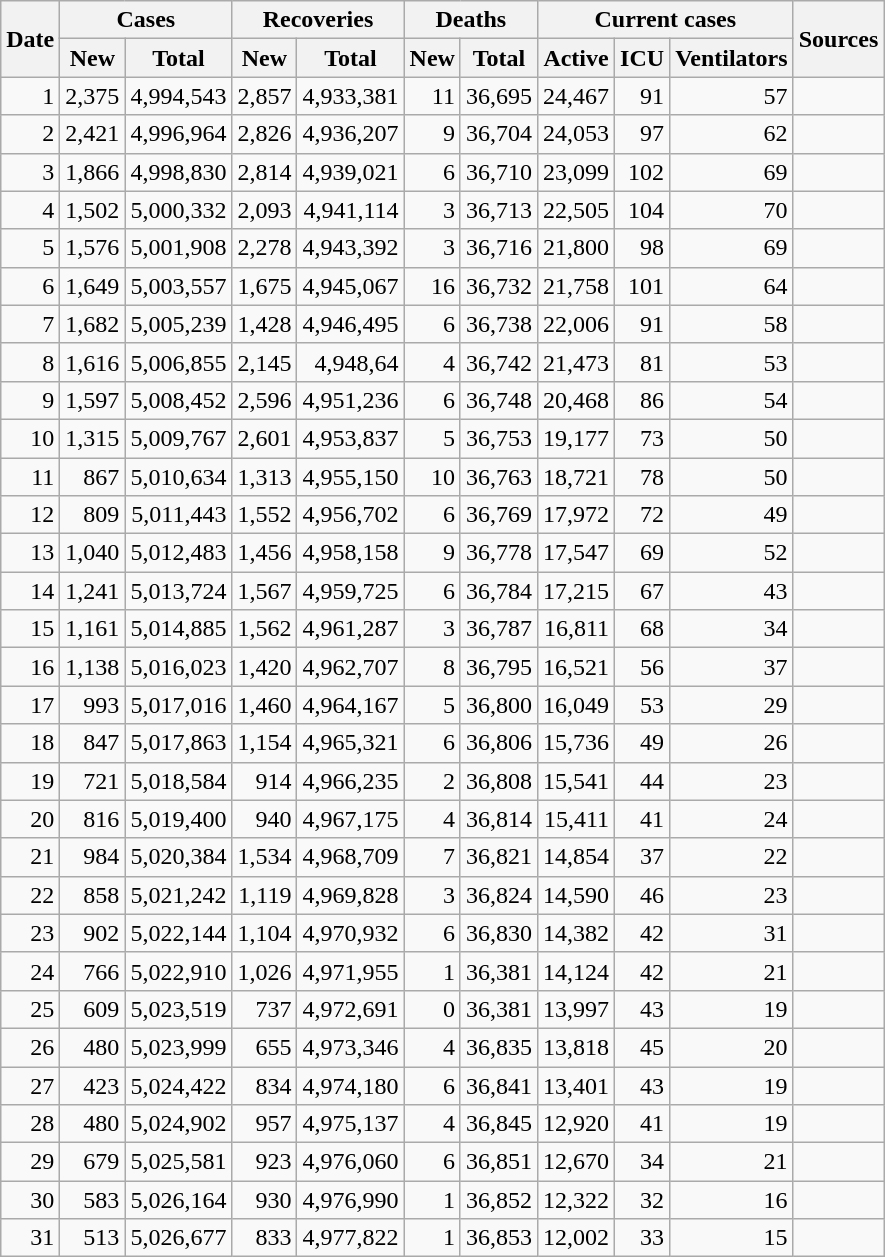<table class="wikitable sortable mw-collapsible mw-collapsed sticky-header-multi sort-under" style="text-align:right;">
<tr>
<th rowspan=2>Date</th>
<th colspan=2>Cases</th>
<th colspan=2>Recoveries</th>
<th colspan=2>Deaths</th>
<th colspan=3>Current cases</th>
<th rowspan=2 class="unsortable">Sources</th>
</tr>
<tr>
<th>New</th>
<th>Total</th>
<th>New</th>
<th>Total</th>
<th>New</th>
<th>Total</th>
<th>Active</th>
<th>ICU</th>
<th>Ventilators</th>
</tr>
<tr>
<td>1</td>
<td>2,375</td>
<td>4,994,543</td>
<td>2,857</td>
<td>4,933,381</td>
<td>11</td>
<td>36,695</td>
<td>24,467</td>
<td>91</td>
<td>57</td>
<td></td>
</tr>
<tr>
<td>2</td>
<td>2,421</td>
<td>4,996,964</td>
<td>2,826</td>
<td>4,936,207</td>
<td>9</td>
<td>36,704</td>
<td>24,053</td>
<td>97</td>
<td>62</td>
<td></td>
</tr>
<tr>
<td>3</td>
<td>1,866</td>
<td>4,998,830</td>
<td>2,814</td>
<td>4,939,021</td>
<td>6</td>
<td>36,710</td>
<td>23,099</td>
<td>102</td>
<td>69</td>
<td></td>
</tr>
<tr>
<td>4</td>
<td>1,502</td>
<td>5,000,332</td>
<td>2,093</td>
<td>4,941,114</td>
<td>3</td>
<td>36,713</td>
<td>22,505</td>
<td>104</td>
<td>70</td>
<td></td>
</tr>
<tr>
<td>5</td>
<td>1,576</td>
<td>5,001,908</td>
<td>2,278</td>
<td>4,943,392</td>
<td>3</td>
<td>36,716</td>
<td>21,800</td>
<td>98</td>
<td>69</td>
<td></td>
</tr>
<tr>
<td>6</td>
<td>1,649</td>
<td>5,003,557</td>
<td>1,675</td>
<td>4,945,067</td>
<td>16</td>
<td>36,732</td>
<td>21,758</td>
<td>101</td>
<td>64</td>
<td></td>
</tr>
<tr>
<td>7</td>
<td>1,682</td>
<td>5,005,239</td>
<td>1,428</td>
<td>4,946,495</td>
<td>6</td>
<td>36,738</td>
<td>22,006</td>
<td>91</td>
<td>58</td>
<td></td>
</tr>
<tr>
<td>8</td>
<td>1,616</td>
<td>5,006,855</td>
<td>2,145</td>
<td>4,948,64</td>
<td>4</td>
<td>36,742</td>
<td>21,473</td>
<td>81</td>
<td>53</td>
<td></td>
</tr>
<tr>
<td>9</td>
<td>1,597</td>
<td>5,008,452</td>
<td>2,596</td>
<td>4,951,236</td>
<td>6</td>
<td>36,748</td>
<td>20,468</td>
<td>86</td>
<td>54</td>
<td></td>
</tr>
<tr>
<td>10</td>
<td>1,315</td>
<td>5,009,767</td>
<td>2,601</td>
<td>4,953,837</td>
<td>5</td>
<td>36,753</td>
<td>19,177</td>
<td>73</td>
<td>50</td>
<td></td>
</tr>
<tr>
<td>11</td>
<td>867</td>
<td>5,010,634</td>
<td>1,313</td>
<td>4,955,150</td>
<td>10</td>
<td>36,763</td>
<td>18,721</td>
<td>78</td>
<td>50</td>
<td></td>
</tr>
<tr>
<td>12</td>
<td>809</td>
<td>5,011,443</td>
<td>1,552</td>
<td>4,956,702</td>
<td>6</td>
<td>36,769</td>
<td>17,972</td>
<td>72</td>
<td>49</td>
<td></td>
</tr>
<tr>
<td>13</td>
<td>1,040</td>
<td>5,012,483</td>
<td>1,456</td>
<td>4,958,158</td>
<td>9</td>
<td>36,778</td>
<td>17,547</td>
<td>69</td>
<td>52</td>
<td></td>
</tr>
<tr>
<td>14</td>
<td>1,241</td>
<td>5,013,724</td>
<td>1,567</td>
<td>4,959,725</td>
<td>6</td>
<td>36,784</td>
<td>17,215</td>
<td>67</td>
<td>43</td>
<td></td>
</tr>
<tr>
<td>15</td>
<td>1,161</td>
<td>5,014,885</td>
<td>1,562</td>
<td>4,961,287</td>
<td>3</td>
<td>36,787</td>
<td>16,811</td>
<td>68</td>
<td>34</td>
<td></td>
</tr>
<tr>
<td>16</td>
<td>1,138</td>
<td>5,016,023</td>
<td>1,420</td>
<td>4,962,707</td>
<td>8</td>
<td>36,795</td>
<td>16,521</td>
<td>56</td>
<td>37</td>
<td></td>
</tr>
<tr>
<td>17</td>
<td>993</td>
<td>5,017,016</td>
<td>1,460</td>
<td>4,964,167</td>
<td>5</td>
<td>36,800</td>
<td>16,049</td>
<td>53</td>
<td>29</td>
<td></td>
</tr>
<tr>
<td>18</td>
<td>847</td>
<td>5,017,863</td>
<td>1,154</td>
<td>4,965,321</td>
<td>6</td>
<td>36,806</td>
<td>15,736</td>
<td>49</td>
<td>26</td>
<td></td>
</tr>
<tr>
<td>19</td>
<td>721</td>
<td>5,018,584</td>
<td>914</td>
<td>4,966,235</td>
<td>2</td>
<td>36,808</td>
<td>15,541</td>
<td>44</td>
<td>23</td>
<td></td>
</tr>
<tr>
<td>20</td>
<td>816</td>
<td>5,019,400</td>
<td>940</td>
<td>4,967,175</td>
<td>4</td>
<td>36,814</td>
<td>15,411</td>
<td>41</td>
<td>24</td>
<td></td>
</tr>
<tr>
<td>21</td>
<td>984</td>
<td>5,020,384</td>
<td>1,534</td>
<td>4,968,709</td>
<td>7</td>
<td>36,821</td>
<td>14,854</td>
<td>37</td>
<td>22</td>
<td></td>
</tr>
<tr>
<td>22</td>
<td>858</td>
<td>5,021,242</td>
<td>1,119</td>
<td>4,969,828</td>
<td>3</td>
<td>36,824</td>
<td>14,590</td>
<td>46</td>
<td>23</td>
<td></td>
</tr>
<tr>
<td>23</td>
<td>902</td>
<td>5,022,144</td>
<td>1,104</td>
<td>4,970,932</td>
<td>6</td>
<td>36,830</td>
<td>14,382</td>
<td>42</td>
<td>31</td>
<td></td>
</tr>
<tr>
<td>24</td>
<td>766</td>
<td>5,022,910</td>
<td>1,026</td>
<td>4,971,955</td>
<td>1</td>
<td>36,381</td>
<td>14,124</td>
<td>42</td>
<td>21</td>
<td></td>
</tr>
<tr>
<td>25</td>
<td>609</td>
<td>5,023,519</td>
<td>737</td>
<td>4,972,691</td>
<td>0</td>
<td>36,381</td>
<td>13,997</td>
<td>43</td>
<td>19</td>
<td></td>
</tr>
<tr>
<td>26</td>
<td>480</td>
<td>5,023,999</td>
<td>655</td>
<td>4,973,346</td>
<td>4</td>
<td>36,835</td>
<td>13,818</td>
<td>45</td>
<td>20</td>
<td></td>
</tr>
<tr>
<td>27</td>
<td>423</td>
<td>5,024,422</td>
<td>834</td>
<td>4,974,180</td>
<td>6</td>
<td>36,841</td>
<td>13,401</td>
<td>43</td>
<td>19</td>
<td></td>
</tr>
<tr>
<td>28</td>
<td>480</td>
<td>5,024,902</td>
<td>957</td>
<td>4,975,137</td>
<td>4</td>
<td>36,845</td>
<td>12,920</td>
<td>41</td>
<td>19</td>
<td></td>
</tr>
<tr>
<td>29</td>
<td>679</td>
<td>5,025,581</td>
<td>923</td>
<td>4,976,060</td>
<td>6</td>
<td>36,851</td>
<td>12,670</td>
<td>34</td>
<td>21</td>
<td></td>
</tr>
<tr>
<td>30</td>
<td>583</td>
<td>5,026,164</td>
<td>930</td>
<td>4,976,990</td>
<td>1</td>
<td>36,852</td>
<td>12,322</td>
<td>32</td>
<td>16</td>
<td></td>
</tr>
<tr>
<td>31</td>
<td>513</td>
<td>5,026,677</td>
<td>833</td>
<td>4,977,822</td>
<td>1</td>
<td>36,853</td>
<td>12,002</td>
<td>33</td>
<td>15</td>
<td></td>
</tr>
</table>
